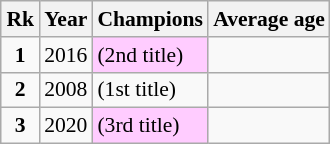<table class="wikitable" style="text-align: center; font-size: 90%; margin-left: 1em;">
<tr>
<th>Rk</th>
<th>Year</th>
<th>Champions</th>
<th>Average age</th>
</tr>
<tr>
<td><strong>1</strong></td>
<td>2016</td>
<td style="background-color: #ffccff; text-align: left;"> (2nd title)</td>
<td style="text-align: left;"><strong></strong></td>
</tr>
<tr>
<td><strong>2</strong></td>
<td>2008</td>
<td style="text-align: left;"> (1st title)</td>
<td style="text-align: left;"><strong></strong></td>
</tr>
<tr>
<td><strong>3</strong></td>
<td>2020</td>
<td style="background-color: #ffccff; text-align: left;"> (3rd title)</td>
<td style="text-align: left;"><strong></strong></td>
</tr>
</table>
